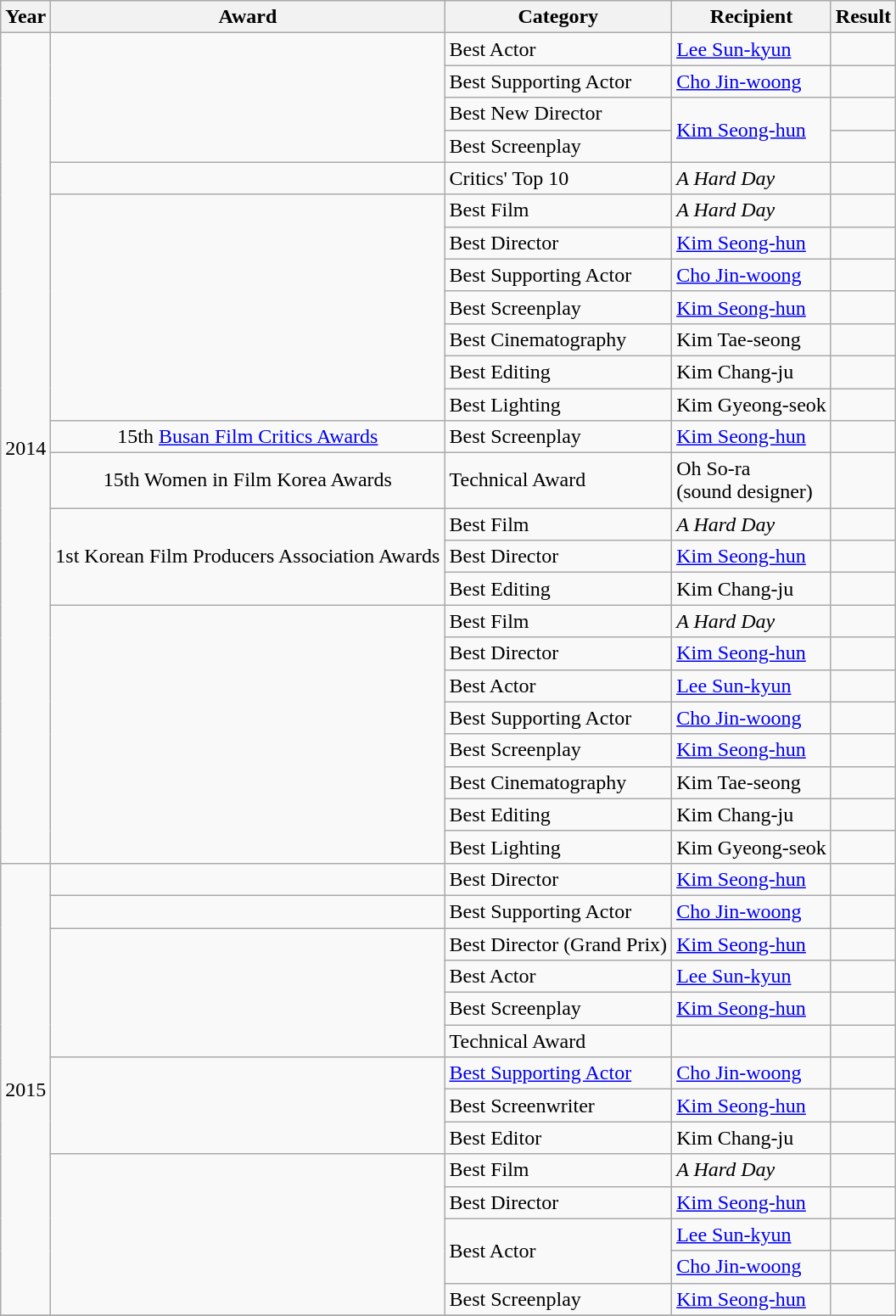<table class="wikitable sortable">
<tr>
<th>Year</th>
<th>Award</th>
<th>Category</th>
<th>Recipient</th>
<th>Result</th>
</tr>
<tr>
<td rowspan=25>2014</td>
<td rowspan=4></td>
<td>Best Actor</td>
<td><a href='#'>Lee Sun-kyun</a></td>
<td></td>
</tr>
<tr>
<td>Best Supporting Actor</td>
<td><a href='#'>Cho Jin-woong</a></td>
<td></td>
</tr>
<tr>
<td>Best New Director</td>
<td rowspan="2"><a href='#'>Kim Seong-hun</a></td>
<td></td>
</tr>
<tr>
<td>Best Screenplay</td>
<td></td>
</tr>
<tr>
<td></td>
<td>Critics' Top 10</td>
<td><em>A Hard Day</em></td>
<td></td>
</tr>
<tr>
<td rowspan=7></td>
<td>Best Film</td>
<td><em>A Hard Day</em></td>
<td></td>
</tr>
<tr>
<td>Best Director</td>
<td><a href='#'>Kim Seong-hun</a></td>
<td></td>
</tr>
<tr>
<td>Best Supporting Actor</td>
<td><a href='#'>Cho Jin-woong</a></td>
<td></td>
</tr>
<tr>
<td>Best Screenplay</td>
<td><a href='#'>Kim Seong-hun</a></td>
<td></td>
</tr>
<tr>
<td>Best Cinematography</td>
<td>Kim Tae-seong</td>
<td></td>
</tr>
<tr>
<td>Best Editing</td>
<td>Kim Chang-ju</td>
<td></td>
</tr>
<tr>
<td>Best Lighting</td>
<td>Kim Gyeong-seok</td>
<td></td>
</tr>
<tr>
<td rowspan=1 style="text-align:center;">15th <a href='#'>Busan Film Critics Awards</a></td>
<td>Best Screenplay</td>
<td><a href='#'>Kim Seong-hun</a></td>
<td></td>
</tr>
<tr>
<td rowspan=1 style="text-align:center;">15th Women in Film Korea Awards</td>
<td>Technical Award</td>
<td>Oh So-ra <br> (sound designer)</td>
<td></td>
</tr>
<tr>
<td rowspan=3 style="text-align:center;">1st Korean Film Producers Association Awards</td>
<td>Best Film</td>
<td><em>A Hard Day</em></td>
<td></td>
</tr>
<tr>
<td>Best Director</td>
<td><a href='#'>Kim Seong-hun</a></td>
<td></td>
</tr>
<tr>
<td>Best Editing</td>
<td>Kim Chang-ju</td>
<td></td>
</tr>
<tr>
<td rowspan=8></td>
<td>Best Film</td>
<td><em>A Hard Day</em></td>
<td></td>
</tr>
<tr>
<td>Best Director</td>
<td><a href='#'>Kim Seong-hun</a></td>
<td></td>
</tr>
<tr>
<td>Best Actor</td>
<td><a href='#'>Lee Sun-kyun</a></td>
<td></td>
</tr>
<tr>
<td>Best Supporting Actor</td>
<td><a href='#'>Cho Jin-woong</a></td>
<td></td>
</tr>
<tr>
<td>Best Screenplay</td>
<td><a href='#'>Kim Seong-hun</a></td>
<td></td>
</tr>
<tr>
<td>Best Cinematography</td>
<td>Kim Tae-seong</td>
<td></td>
</tr>
<tr>
<td>Best Editing</td>
<td>Kim Chang-ju</td>
<td></td>
</tr>
<tr>
<td>Best Lighting</td>
<td>Kim Gyeong-seok</td>
<td></td>
</tr>
<tr>
<td rowspan=14>2015</td>
<td></td>
<td>Best Director</td>
<td><a href='#'>Kim Seong-hun</a></td>
<td></td>
</tr>
<tr>
<td></td>
<td>Best Supporting Actor</td>
<td><a href='#'>Cho Jin-woong</a></td>
<td></td>
</tr>
<tr>
<td rowspan=4></td>
<td>Best Director (Grand Prix)</td>
<td><a href='#'>Kim Seong-hun</a></td>
<td></td>
</tr>
<tr>
<td>Best Actor</td>
<td><a href='#'>Lee Sun-kyun</a></td>
<td></td>
</tr>
<tr>
<td>Best Screenplay</td>
<td><a href='#'>Kim Seong-hun</a></td>
<td></td>
</tr>
<tr>
<td>Technical Award</td>
<td></td>
<td></td>
</tr>
<tr>
<td rowspan=3></td>
<td><a href='#'>Best Supporting Actor</a></td>
<td><a href='#'>Cho Jin-woong</a></td>
<td></td>
</tr>
<tr>
<td>Best Screenwriter</td>
<td><a href='#'>Kim Seong-hun</a></td>
<td></td>
</tr>
<tr>
<td>Best Editor</td>
<td>Kim Chang-ju</td>
<td></td>
</tr>
<tr>
<td rowspan=5></td>
<td>Best Film</td>
<td><em>A Hard Day</em></td>
<td></td>
</tr>
<tr>
<td>Best Director</td>
<td><a href='#'>Kim Seong-hun</a></td>
<td></td>
</tr>
<tr>
<td rowspan=2>Best Actor</td>
<td><a href='#'>Lee Sun-kyun</a></td>
<td></td>
</tr>
<tr>
<td><a href='#'>Cho Jin-woong</a></td>
<td></td>
</tr>
<tr>
<td>Best Screenplay</td>
<td><a href='#'>Kim Seong-hun</a></td>
<td></td>
</tr>
<tr>
</tr>
</table>
